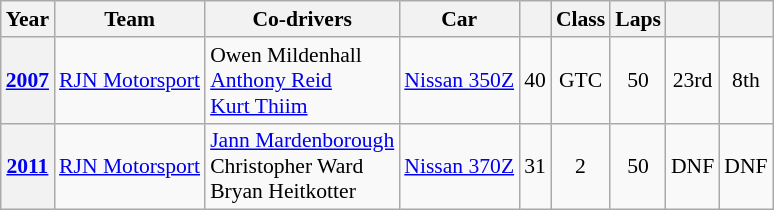<table class="wikitable" style="font-size:90%">
<tr>
<th>Year</th>
<th>Team</th>
<th>Co-drivers</th>
<th>Car</th>
<th></th>
<th>Class</th>
<th>Laps</th>
<th></th>
<th></th>
</tr>
<tr style="text-align:center;">
<th><a href='#'>2007</a></th>
<td align="left"> <a href='#'>RJN Motorsport</a></td>
<td align="left"> Owen Mildenhall<br> <a href='#'>Anthony Reid</a><br> <a href='#'>Kurt Thiim</a></td>
<td align="left"><a href='#'>Nissan 350Z</a></td>
<td>40</td>
<td>GTC</td>
<td>50</td>
<td>23rd</td>
<td>8th</td>
</tr>
<tr style="text-align:center;">
<th><a href='#'>2011</a></th>
<td align="left"> <a href='#'>RJN Motorsport</a></td>
<td align="left"> <a href='#'>Jann Mardenborough</a><br> Christopher Ward<br> Bryan Heitkotter</td>
<td align="left"><a href='#'>Nissan 370Z</a></td>
<td>31</td>
<td>2</td>
<td>50</td>
<td>DNF</td>
<td>DNF</td>
</tr>
</table>
